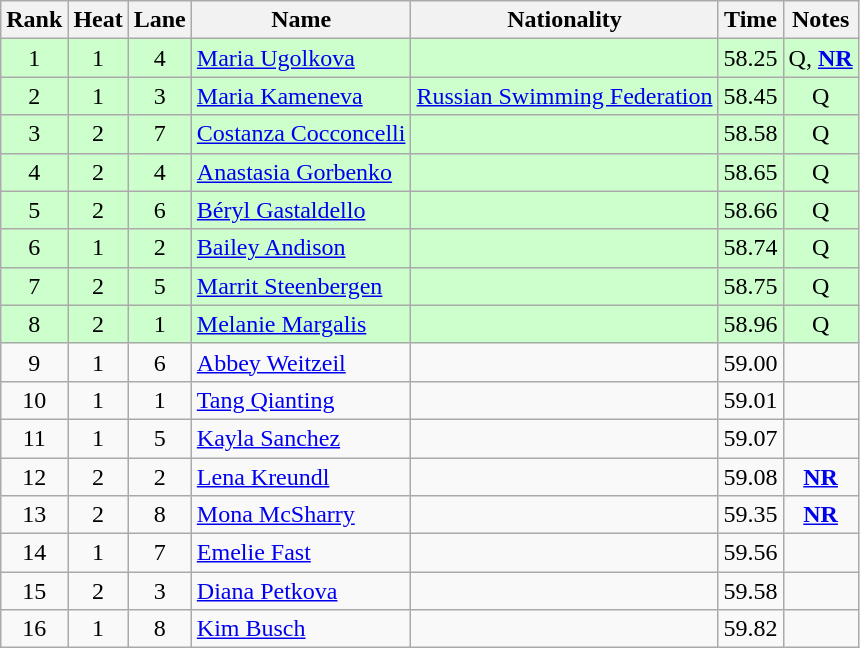<table class="wikitable sortable" style="text-align:center">
<tr>
<th>Rank</th>
<th>Heat</th>
<th>Lane</th>
<th>Name</th>
<th>Nationality</th>
<th>Time</th>
<th>Notes</th>
</tr>
<tr bgcolor=ccffcc>
<td>1</td>
<td>1</td>
<td>4</td>
<td align=left><a href='#'>Maria Ugolkova</a></td>
<td align=left></td>
<td>58.25</td>
<td>Q, <strong><a href='#'>NR</a></strong></td>
</tr>
<tr bgcolor=ccffcc>
<td>2</td>
<td>1</td>
<td>3</td>
<td align=left><a href='#'>Maria Kameneva</a></td>
<td align=left><a href='#'>Russian Swimming Federation</a></td>
<td>58.45</td>
<td>Q</td>
</tr>
<tr bgcolor=ccffcc>
<td>3</td>
<td>2</td>
<td>7</td>
<td align=left><a href='#'>Costanza Cocconcelli</a></td>
<td align=left></td>
<td>58.58</td>
<td>Q</td>
</tr>
<tr bgcolor=ccffcc>
<td>4</td>
<td>2</td>
<td>4</td>
<td align=left><a href='#'>Anastasia Gorbenko</a></td>
<td align=left></td>
<td>58.65</td>
<td>Q</td>
</tr>
<tr bgcolor=ccffcc>
<td>5</td>
<td>2</td>
<td>6</td>
<td align=left><a href='#'>Béryl Gastaldello</a></td>
<td align=left></td>
<td>58.66</td>
<td>Q</td>
</tr>
<tr bgcolor=ccffcc>
<td>6</td>
<td>1</td>
<td>2</td>
<td align=left><a href='#'>Bailey Andison</a></td>
<td align=left></td>
<td>58.74</td>
<td>Q</td>
</tr>
<tr bgcolor=ccffcc>
<td>7</td>
<td>2</td>
<td>5</td>
<td align=left><a href='#'>Marrit Steenbergen</a></td>
<td align=left></td>
<td>58.75</td>
<td>Q</td>
</tr>
<tr bgcolor=ccffcc>
<td>8</td>
<td>2</td>
<td>1</td>
<td align=left><a href='#'>Melanie Margalis</a></td>
<td align=left></td>
<td>58.96</td>
<td>Q</td>
</tr>
<tr>
<td>9</td>
<td>1</td>
<td>6</td>
<td align=left><a href='#'>Abbey Weitzeil</a></td>
<td align=left></td>
<td>59.00</td>
<td></td>
</tr>
<tr>
<td>10</td>
<td>1</td>
<td>1</td>
<td align=left><a href='#'>Tang Qianting</a></td>
<td align=left></td>
<td>59.01</td>
<td></td>
</tr>
<tr>
<td>11</td>
<td>1</td>
<td>5</td>
<td align=left><a href='#'>Kayla Sanchez</a></td>
<td align=left></td>
<td>59.07</td>
<td></td>
</tr>
<tr>
<td>12</td>
<td>2</td>
<td>2</td>
<td align=left><a href='#'>Lena Kreundl</a></td>
<td align=left></td>
<td>59.08</td>
<td><strong><a href='#'>NR</a></strong></td>
</tr>
<tr>
<td>13</td>
<td>2</td>
<td>8</td>
<td align=left><a href='#'>Mona McSharry</a></td>
<td align=left></td>
<td>59.35</td>
<td><strong><a href='#'>NR</a></strong></td>
</tr>
<tr>
<td>14</td>
<td>1</td>
<td>7</td>
<td align=left><a href='#'>Emelie Fast</a></td>
<td align=left></td>
<td>59.56</td>
<td></td>
</tr>
<tr>
<td>15</td>
<td>2</td>
<td>3</td>
<td align=left><a href='#'>Diana Petkova</a></td>
<td align=left></td>
<td>59.58</td>
<td></td>
</tr>
<tr>
<td>16</td>
<td>1</td>
<td>8</td>
<td align=left><a href='#'>Kim Busch</a></td>
<td align=left></td>
<td>59.82</td>
<td></td>
</tr>
</table>
